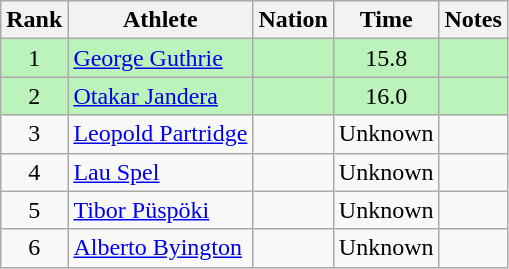<table class="wikitable sortable" style="text-align:center">
<tr>
<th>Rank</th>
<th>Athlete</th>
<th>Nation</th>
<th>Time</th>
<th>Notes</th>
</tr>
<tr bgcolor=bbf3bb>
<td>1</td>
<td align=left><a href='#'>George Guthrie</a></td>
<td align=left></td>
<td>15.8</td>
<td></td>
</tr>
<tr bgcolor=bbf3bb>
<td>2</td>
<td align=left><a href='#'>Otakar Jandera</a></td>
<td align=left></td>
<td>16.0</td>
<td></td>
</tr>
<tr>
<td>3</td>
<td align=left><a href='#'>Leopold Partridge</a></td>
<td align=left></td>
<td>Unknown</td>
<td></td>
</tr>
<tr>
<td>4</td>
<td align=left><a href='#'>Lau Spel</a></td>
<td align=left></td>
<td>Unknown</td>
<td></td>
</tr>
<tr>
<td>5</td>
<td align=left><a href='#'>Tibor Püspöki</a></td>
<td align=left></td>
<td>Unknown</td>
<td></td>
</tr>
<tr>
<td>6</td>
<td align=left><a href='#'>Alberto Byington</a></td>
<td align=left></td>
<td>Unknown</td>
<td></td>
</tr>
</table>
